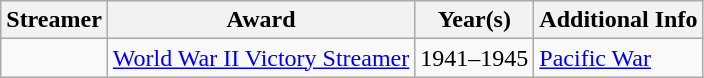<table class=wikitable>
<tr>
<th>Streamer</th>
<th>Award</th>
<th>Year(s)</th>
<th>Additional Info</th>
</tr>
<tr>
<td></td>
<td><a href='#'>World War II Victory Streamer</a></td>
<td>1941–1945</td>
<td><a href='#'>Pacific War</a></td>
</tr>
</table>
